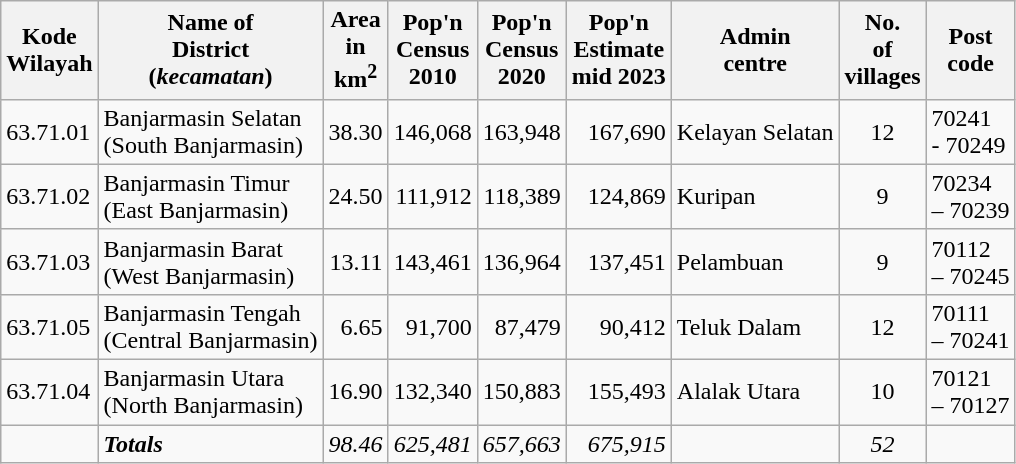<table class="sortable wikitable">
<tr>
<th>Kode <br>Wilayah</th>
<th>Name of<br>District<br>(<em>kecamatan</em>)</th>
<th>Area <br> in<br>km<sup>2</sup></th>
<th>Pop'n<br>Census<br>2010</th>
<th>Pop'n<br>Census<br>2020</th>
<th>Pop'n<br>Estimate<br> mid 2023</th>
<th>Admin<br>centre</th>
<th>No.<br>of<br>villages</th>
<th>Post<br>code</th>
</tr>
<tr>
<td>63.71.01</td>
<td>Banjarmasin Selatan <br>(South Banjarmasin)</td>
<td align="right">38.30</td>
<td align="right">146,068</td>
<td align="right">163,948</td>
<td align="right">167,690</td>
<td>Kelayan Selatan</td>
<td align="center">12</td>
<td>70241 <br>- 70249</td>
</tr>
<tr>
<td>63.71.02</td>
<td>Banjarmasin Timur <br>(East Banjarmasin)</td>
<td align="right">24.50</td>
<td align="right">111,912</td>
<td align="right">118,389</td>
<td align="right">124,869</td>
<td>Kuripan</td>
<td align="center">9</td>
<td>70234 <br> – 70239</td>
</tr>
<tr>
<td>63.71.03</td>
<td>Banjarmasin Barat <br>(West Banjarmasin)</td>
<td align="right">13.11</td>
<td align="right">143,461</td>
<td align="right">136,964</td>
<td align="right">137,451</td>
<td>Pelambuan</td>
<td align="center">9</td>
<td>70112 <br> – 70245</td>
</tr>
<tr>
<td>63.71.05</td>
<td>Banjarmasin Tengah <br>(Central Banjarmasin)</td>
<td align="right">6.65</td>
<td align="right">91,700</td>
<td align="right">87,479</td>
<td align="right">90,412</td>
<td>Teluk Dalam</td>
<td align="center">12</td>
<td>70111 <br> – 70241</td>
</tr>
<tr>
<td>63.71.04</td>
<td>Banjarmasin Utara <br>(North Banjarmasin)</td>
<td align="right">16.90</td>
<td align="right">132,340</td>
<td align="right">150,883</td>
<td align="right">155,493</td>
<td>Alalak Utara</td>
<td align="center">10</td>
<td>70121 <br> – 70127</td>
</tr>
<tr>
<td></td>
<td><strong><em>Totals</em></strong></td>
<td align="right"><em>98.46</em></td>
<td align="right"><em>625,481</em></td>
<td align="right"><em>657,663</em></td>
<td align="right"><em>675,915</em></td>
<td></td>
<td align="center"><em>52</em></td>
<td></td>
</tr>
</table>
